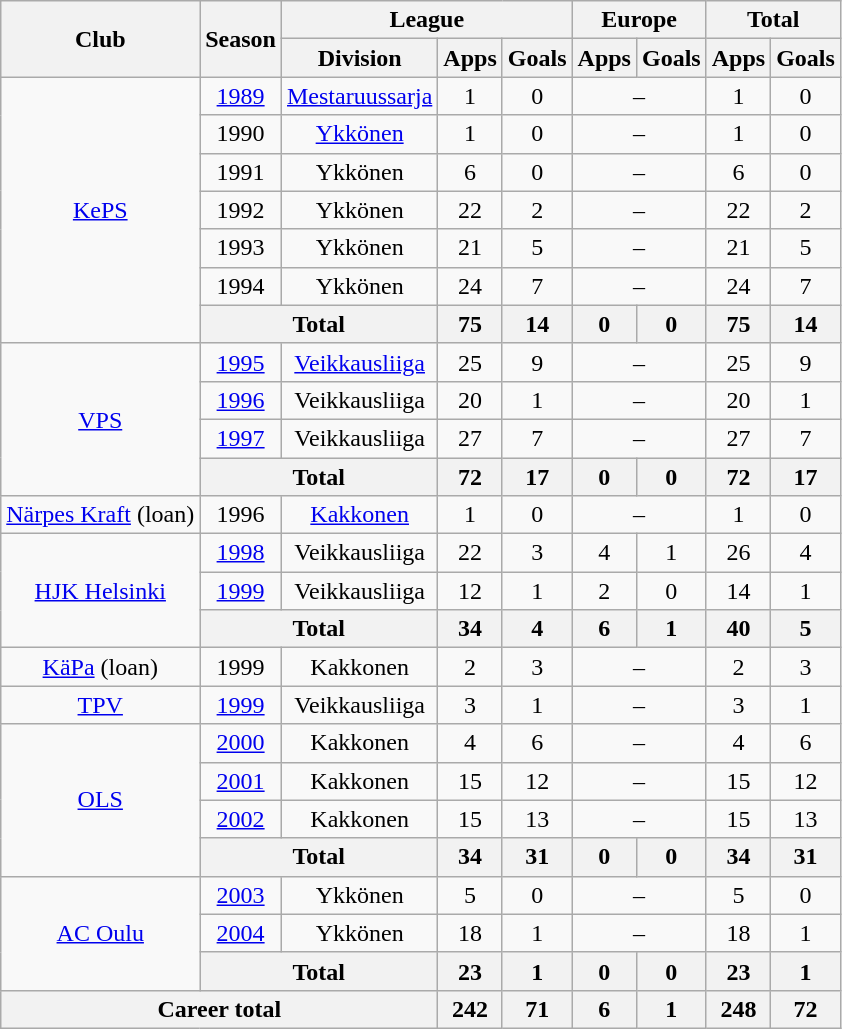<table class="wikitable" style="text-align:center">
<tr>
<th rowspan="2">Club</th>
<th rowspan="2">Season</th>
<th colspan="3">League</th>
<th colspan="2">Europe</th>
<th colspan="2">Total</th>
</tr>
<tr>
<th>Division</th>
<th>Apps</th>
<th>Goals</th>
<th>Apps</th>
<th>Goals</th>
<th>Apps</th>
<th>Goals</th>
</tr>
<tr>
<td rowspan=7><a href='#'>KePS</a></td>
<td><a href='#'>1989</a></td>
<td><a href='#'>Mestaruussarja</a></td>
<td>1</td>
<td>0</td>
<td colspan=2>–</td>
<td>1</td>
<td>0</td>
</tr>
<tr>
<td>1990</td>
<td><a href='#'>Ykkönen</a></td>
<td>1</td>
<td>0</td>
<td colspan=2>–</td>
<td>1</td>
<td>0</td>
</tr>
<tr>
<td>1991</td>
<td>Ykkönen</td>
<td>6</td>
<td>0</td>
<td colspan=2>–</td>
<td>6</td>
<td>0</td>
</tr>
<tr>
<td>1992</td>
<td>Ykkönen</td>
<td>22</td>
<td>2</td>
<td colspan=2>–</td>
<td>22</td>
<td>2</td>
</tr>
<tr>
<td>1993</td>
<td>Ykkönen</td>
<td>21</td>
<td>5</td>
<td colspan=2>–</td>
<td>21</td>
<td>5</td>
</tr>
<tr>
<td>1994</td>
<td>Ykkönen</td>
<td>24</td>
<td>7</td>
<td colspan=2>–</td>
<td>24</td>
<td>7</td>
</tr>
<tr>
<th colspan=2>Total</th>
<th>75</th>
<th>14</th>
<th>0</th>
<th>0</th>
<th>75</th>
<th>14</th>
</tr>
<tr>
<td rowspan=4><a href='#'>VPS</a></td>
<td><a href='#'>1995</a></td>
<td><a href='#'>Veikkausliiga</a></td>
<td>25</td>
<td>9</td>
<td colspan=2>–</td>
<td>25</td>
<td>9</td>
</tr>
<tr>
<td><a href='#'>1996</a></td>
<td>Veikkausliiga</td>
<td>20</td>
<td>1</td>
<td colspan=2>–</td>
<td>20</td>
<td>1</td>
</tr>
<tr>
<td><a href='#'>1997</a></td>
<td>Veikkausliiga</td>
<td>27</td>
<td>7</td>
<td colspan=2>–</td>
<td>27</td>
<td>7</td>
</tr>
<tr>
<th colspan=2>Total</th>
<th>72</th>
<th>17</th>
<th>0</th>
<th>0</th>
<th>72</th>
<th>17</th>
</tr>
<tr>
<td><a href='#'>Närpes Kraft</a> (loan)</td>
<td>1996</td>
<td><a href='#'>Kakkonen</a></td>
<td>1</td>
<td>0</td>
<td colspan=2>–</td>
<td>1</td>
<td>0</td>
</tr>
<tr>
<td rowspan=3><a href='#'>HJK Helsinki</a></td>
<td><a href='#'>1998</a></td>
<td>Veikkausliiga</td>
<td>22</td>
<td>3</td>
<td>4</td>
<td>1</td>
<td>26</td>
<td>4</td>
</tr>
<tr>
<td><a href='#'>1999</a></td>
<td>Veikkausliiga</td>
<td>12</td>
<td>1</td>
<td>2</td>
<td>0</td>
<td>14</td>
<td>1</td>
</tr>
<tr>
<th colspan=2>Total</th>
<th>34</th>
<th>4</th>
<th>6</th>
<th>1</th>
<th>40</th>
<th>5</th>
</tr>
<tr>
<td><a href='#'>KäPa</a> (loan)</td>
<td>1999</td>
<td>Kakkonen</td>
<td>2</td>
<td>3</td>
<td colspan=2>–</td>
<td>2</td>
<td>3</td>
</tr>
<tr>
<td><a href='#'>TPV</a></td>
<td><a href='#'>1999</a></td>
<td>Veikkausliiga</td>
<td>3</td>
<td>1</td>
<td colspan=2>–</td>
<td>3</td>
<td>1</td>
</tr>
<tr>
<td rowspan=4><a href='#'>OLS</a></td>
<td><a href='#'>2000</a></td>
<td>Kakkonen</td>
<td>4</td>
<td>6</td>
<td colspan=2>–</td>
<td>4</td>
<td>6</td>
</tr>
<tr>
<td><a href='#'>2001</a></td>
<td>Kakkonen</td>
<td>15</td>
<td>12</td>
<td colspan=2>–</td>
<td>15</td>
<td>12</td>
</tr>
<tr>
<td><a href='#'>2002</a></td>
<td>Kakkonen</td>
<td>15</td>
<td>13</td>
<td colspan=2>–</td>
<td>15</td>
<td>13</td>
</tr>
<tr>
<th colspan=2>Total</th>
<th>34</th>
<th>31</th>
<th>0</th>
<th>0</th>
<th>34</th>
<th>31</th>
</tr>
<tr>
<td rowspan=3><a href='#'>AC Oulu</a></td>
<td><a href='#'>2003</a></td>
<td>Ykkönen</td>
<td>5</td>
<td>0</td>
<td colspan=2>–</td>
<td>5</td>
<td>0</td>
</tr>
<tr>
<td><a href='#'>2004</a></td>
<td>Ykkönen</td>
<td>18</td>
<td>1</td>
<td colspan=2>–</td>
<td>18</td>
<td>1</td>
</tr>
<tr>
<th colspan=2>Total</th>
<th>23</th>
<th>1</th>
<th>0</th>
<th>0</th>
<th>23</th>
<th>1</th>
</tr>
<tr>
<th colspan="3">Career total</th>
<th>242</th>
<th>71</th>
<th>6</th>
<th>1</th>
<th>248</th>
<th>72</th>
</tr>
</table>
